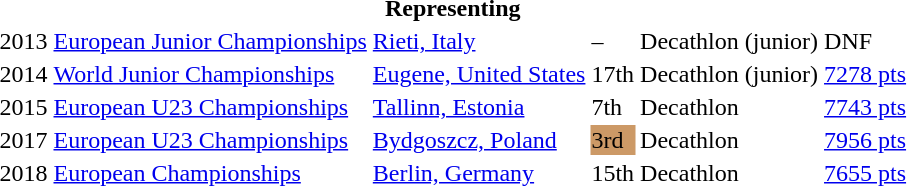<table>
<tr>
<th colspan="6">Representing </th>
</tr>
<tr>
<td>2013</td>
<td><a href='#'>European Junior Championships</a></td>
<td><a href='#'>Rieti, Italy</a></td>
<td>–</td>
<td>Decathlon (junior)</td>
<td>DNF</td>
</tr>
<tr>
<td>2014</td>
<td><a href='#'>World Junior Championships</a></td>
<td><a href='#'>Eugene, United States</a></td>
<td>17th</td>
<td>Decathlon (junior)</td>
<td><a href='#'>7278 pts</a></td>
</tr>
<tr>
<td>2015</td>
<td><a href='#'>European U23 Championships</a></td>
<td><a href='#'>Tallinn, Estonia</a></td>
<td>7th</td>
<td>Decathlon</td>
<td><a href='#'>7743 pts</a></td>
</tr>
<tr>
<td>2017</td>
<td><a href='#'>European U23 Championships</a></td>
<td><a href='#'>Bydgoszcz, Poland</a></td>
<td bgcolor=cc9966>3rd</td>
<td>Decathlon</td>
<td><a href='#'>7956 pts</a></td>
</tr>
<tr>
<td>2018</td>
<td><a href='#'>European Championships</a></td>
<td><a href='#'>Berlin, Germany</a></td>
<td>15th</td>
<td>Decathlon</td>
<td><a href='#'>7655 pts</a></td>
</tr>
</table>
